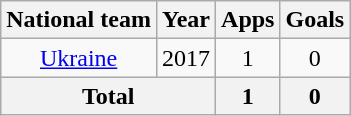<table class="wikitable" style="text-align:center">
<tr>
<th>National team</th>
<th>Year</th>
<th>Apps</th>
<th>Goals</th>
</tr>
<tr>
<td><a href='#'>Ukraine</a></td>
<td>2017</td>
<td>1</td>
<td>0</td>
</tr>
<tr>
<th colspan="2">Total</th>
<th>1</th>
<th>0</th>
</tr>
</table>
